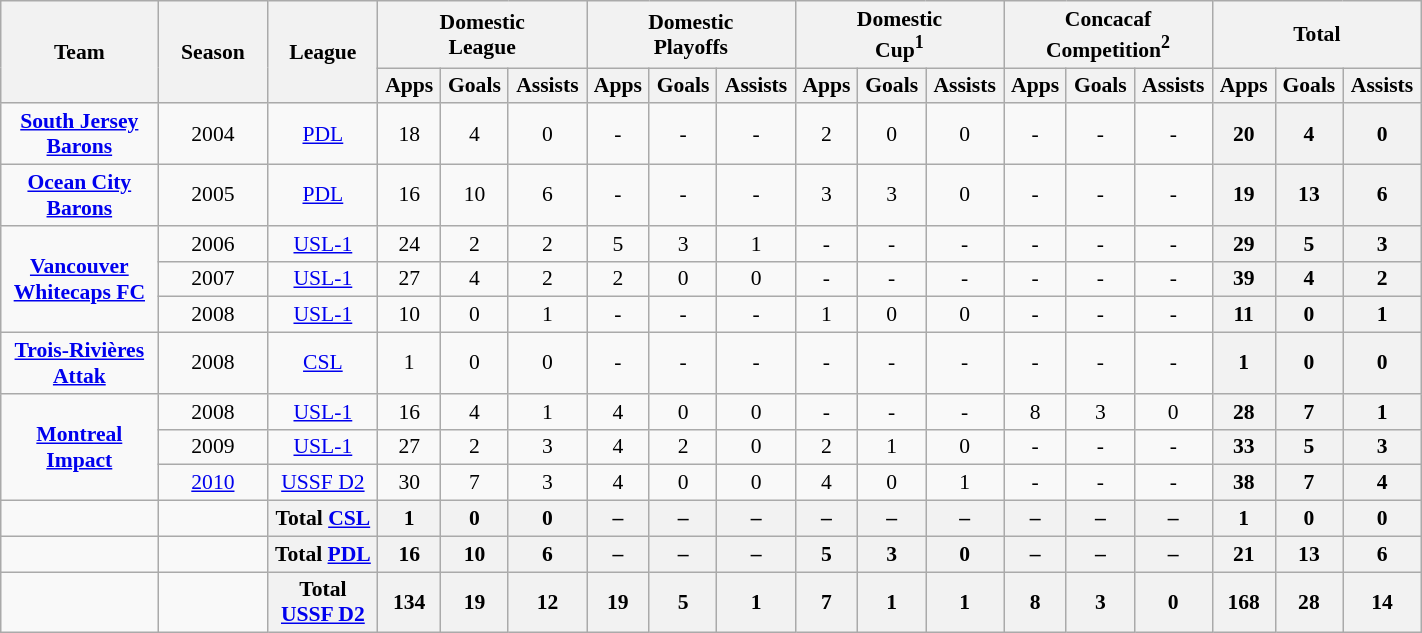<table class="wikitable" style=font-size:90% text-align: center width=75%>
<tr>
<th rowspan=2 width=10%><strong>Team</strong></th>
<th rowspan=2 width=7%><strong>Season</strong></th>
<th rowspan=2 width=7%><strong>League</strong></th>
<th colspan=3 width=10%>Domestic<br>League</th>
<th colspan=3 width=10%>Domestic<br>Playoffs</th>
<th colspan=3 width=10%>Domestic<br>Cup<sup>1</sup></th>
<th colspan=3 width=10%>Concacaf<br>Competition<sup>2</sup></th>
<th colspan=3 width=10%>Total</th>
</tr>
<tr>
<th align=center><strong>Apps</strong></th>
<th align=center><strong>Goals</strong></th>
<th align=center><strong>Assists</strong></th>
<th align=center><strong>Apps</strong></th>
<th align=center><strong>Goals</strong></th>
<th align=center><strong>Assists</strong></th>
<th align=center><strong>Apps</strong></th>
<th align=center><strong>Goals</strong></th>
<th align=center><strong>Assists</strong></th>
<th align=center><strong>Apps</strong></th>
<th align=center><strong>Goals</strong></th>
<th align=center><strong>Assists</strong></th>
<th align=center><strong>Apps</strong></th>
<th align=center><strong>Goals</strong></th>
<th align=center><strong>Assists</strong></th>
</tr>
<tr>
<td rowspan=1 align=center><strong><a href='#'>South Jersey Barons</a></strong></td>
<td align=center>2004</td>
<td align=center><a href='#'>PDL</a></td>
<td align=center>18</td>
<td align=center>4</td>
<td align=center>0</td>
<td align=center>-</td>
<td align=center>-</td>
<td align=center>-</td>
<td align=center>2</td>
<td align=center>0</td>
<td align=center>0</td>
<td align=center>-</td>
<td align=center>-</td>
<td align=center>-</td>
<th align=center><strong>20</strong></th>
<th align=center><strong>4</strong></th>
<th align=center><strong>0</strong></th>
</tr>
<tr>
<td rowspan=1 align=center><strong><a href='#'>Ocean City Barons</a></strong></td>
<td align=center>2005</td>
<td align=center><a href='#'>PDL</a></td>
<td align=center>16</td>
<td align=center>10</td>
<td align=center>6</td>
<td align=center>-</td>
<td align=center>-</td>
<td align=center>-</td>
<td align=center>3</td>
<td align=center>3</td>
<td align=center>0</td>
<td align=center>-</td>
<td align=center>-</td>
<td align=center>-</td>
<th align=center><strong>19</strong></th>
<th align=center><strong>13</strong></th>
<th align=center><strong>6</strong></th>
</tr>
<tr>
<td rowspan=3 align=center><strong><a href='#'>Vancouver Whitecaps FC</a></strong></td>
<td align=center>2006</td>
<td align=center><a href='#'>USL-1</a></td>
<td align=center>24</td>
<td align=center>2</td>
<td align=center>2</td>
<td align=center>5</td>
<td align=center>3</td>
<td align=center>1</td>
<td align=center>-</td>
<td align=center>-</td>
<td align=center>-</td>
<td align=center>-</td>
<td align=center>-</td>
<td align=center>-</td>
<th align=center><strong>29</strong></th>
<th align=center><strong>5</strong></th>
<th align=center><strong>3</strong></th>
</tr>
<tr>
<td align=center>2007</td>
<td align=center><a href='#'>USL-1</a></td>
<td align=center>27</td>
<td align=center>4</td>
<td align=center>2</td>
<td align=center>2</td>
<td align=center>0</td>
<td align=center>0</td>
<td align=center>-</td>
<td align=center>-</td>
<td align=center>-</td>
<td align=center>-</td>
<td align=center>-</td>
<td align=center>-</td>
<th align=center><strong>39</strong></th>
<th align=center><strong>4</strong></th>
<th align=center><strong>2</strong></th>
</tr>
<tr>
<td align=center>2008</td>
<td align=center><a href='#'>USL-1</a></td>
<td align=center>10</td>
<td align=center>0</td>
<td align=center>1</td>
<td align=center>-</td>
<td align=center>-</td>
<td align=center>-</td>
<td align=center>1</td>
<td align=center>0</td>
<td align=center>0</td>
<td align=center>-</td>
<td align=center>-</td>
<td align=center>-</td>
<th align=center><strong>11</strong></th>
<th align=center><strong>0</strong></th>
<th align=center><strong>1</strong></th>
</tr>
<tr>
<td rowspan=1 align=center><strong><a href='#'>Trois-Rivières Attak</a></strong></td>
<td align=center>2008</td>
<td align=center><a href='#'>CSL</a></td>
<td align=center>1</td>
<td align=center>0</td>
<td align=center>0</td>
<td align=center>-</td>
<td align=center>-</td>
<td align=center>-</td>
<td align=center>-</td>
<td align=center>-</td>
<td align=center>-</td>
<td align=center>-</td>
<td align=center>-</td>
<td align=center>-</td>
<th align=center><strong>1</strong></th>
<th align=center><strong>0</strong></th>
<th align=center><strong>0</strong></th>
</tr>
<tr>
<td rowspan=3 align=center><strong><a href='#'>Montreal Impact</a></strong></td>
<td align=center>2008</td>
<td align=center><a href='#'>USL-1</a></td>
<td align=center>16</td>
<td align=center>4</td>
<td align=center>1</td>
<td align=center>4</td>
<td align=center>0</td>
<td align=center>0</td>
<td align=center>-</td>
<td align=center>-</td>
<td align=center>-</td>
<td align=center>8</td>
<td align=center>3</td>
<td align=center>0</td>
<th align=center><strong>28</strong></th>
<th align=center><strong>7</strong></th>
<th align=center><strong>1</strong></th>
</tr>
<tr>
<td align=center>2009</td>
<td align=center><a href='#'>USL-1</a></td>
<td align=center>27</td>
<td align=center>2</td>
<td align=center>3</td>
<td align=center>4</td>
<td align=center>2</td>
<td align=center>0</td>
<td align=center>2</td>
<td align=center>1</td>
<td align=center>0</td>
<td align=center>-</td>
<td align=center>-</td>
<td align=center>-</td>
<th align=center><strong>33</strong></th>
<th align=center><strong>5</strong></th>
<th align=center><strong>3</strong></th>
</tr>
<tr>
<td align=center><a href='#'>2010</a></td>
<td align=center><a href='#'>USSF D2</a></td>
<td align=center>30</td>
<td align=center>7</td>
<td align=center>3</td>
<td align=center>4</td>
<td align=center>0</td>
<td align=center>0</td>
<td align=center>4</td>
<td align=center>0</td>
<td align=center>1</td>
<td align=center>-</td>
<td align=center>-</td>
<td align=center>-</td>
<th align=center><strong>38</strong></th>
<th align=center><strong>7</strong></th>
<th align=center><strong>4</strong></th>
</tr>
<tr>
<td></td>
<td></td>
<th>Total <a href='#'>CSL</a></th>
<th>1</th>
<th>0</th>
<th>0</th>
<th>–</th>
<th>–</th>
<th>–</th>
<th>–</th>
<th>–</th>
<th>–</th>
<th>–</th>
<th>–</th>
<th>–</th>
<th>1</th>
<th>0</th>
<th>0</th>
</tr>
<tr>
<td></td>
<td></td>
<th>Total <a href='#'>PDL</a></th>
<th>16</th>
<th>10</th>
<th>6</th>
<th>–</th>
<th>–</th>
<th>–</th>
<th>5</th>
<th>3</th>
<th>0</th>
<th>–</th>
<th>–</th>
<th>–</th>
<th>21</th>
<th>13</th>
<th>6</th>
</tr>
<tr>
<td></td>
<td></td>
<th>Total <a href='#'>USSF D2</a></th>
<th>134</th>
<th>19</th>
<th>12</th>
<th>19</th>
<th>5</th>
<th>1</th>
<th>7</th>
<th>1</th>
<th>1</th>
<th>8</th>
<th>3</th>
<th>0</th>
<th>168</th>
<th>28</th>
<th>14</th>
</tr>
</table>
